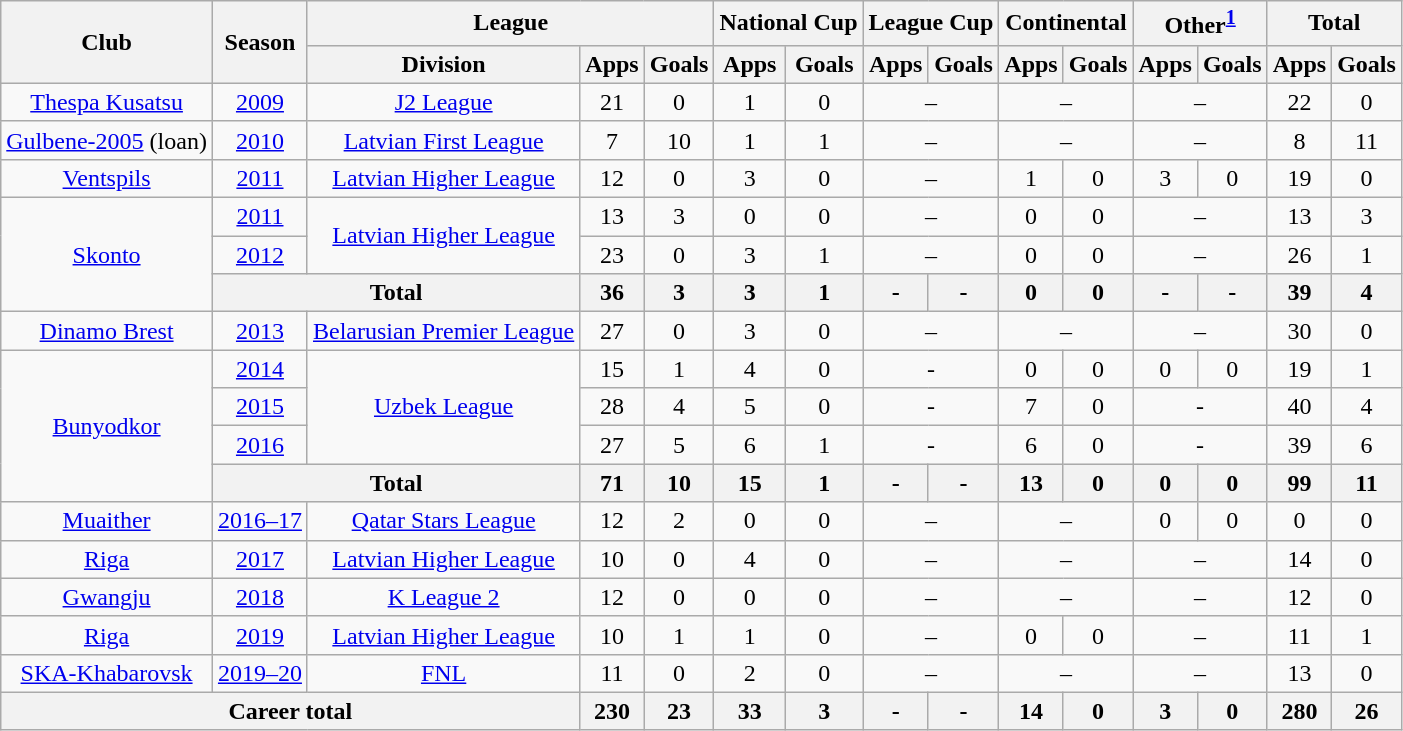<table class="wikitable" style="text-align: center;">
<tr>
<th rowspan="2">Club</th>
<th rowspan="2">Season</th>
<th colspan="3">League</th>
<th colspan="2">National Cup</th>
<th colspan="2">League Cup</th>
<th colspan="2">Continental</th>
<th colspan="2">Other<sup><a href='#'>1</a></sup></th>
<th colspan="2">Total</th>
</tr>
<tr>
<th>Division</th>
<th>Apps</th>
<th>Goals</th>
<th>Apps</th>
<th>Goals</th>
<th>Apps</th>
<th>Goals</th>
<th>Apps</th>
<th>Goals</th>
<th>Apps</th>
<th>Goals</th>
<th>Apps</th>
<th>Goals</th>
</tr>
<tr>
<td valign="center"><a href='#'>Thespa Kusatsu</a></td>
<td><a href='#'>2009</a></td>
<td><a href='#'>J2 League</a></td>
<td>21</td>
<td>0</td>
<td>1</td>
<td>0</td>
<td colspan="2">–</td>
<td colspan="2">–</td>
<td colspan="2">–</td>
<td>22</td>
<td>0</td>
</tr>
<tr>
<td valign="center"><a href='#'>Gulbene-2005</a> (loan)</td>
<td><a href='#'>2010</a></td>
<td><a href='#'>Latvian First League</a></td>
<td>7</td>
<td>10</td>
<td>1</td>
<td>1</td>
<td colspan="2">–</td>
<td colspan="2">–</td>
<td colspan="2">–</td>
<td>8</td>
<td>11</td>
</tr>
<tr>
<td valign="center"><a href='#'>Ventspils</a></td>
<td><a href='#'>2011</a></td>
<td><a href='#'>Latvian Higher League</a></td>
<td>12</td>
<td>0</td>
<td>3</td>
<td>0</td>
<td colspan="2">–</td>
<td>1</td>
<td>0</td>
<td>3</td>
<td>0</td>
<td>19</td>
<td>0</td>
</tr>
<tr>
<td rowspan="3" valign="center"><a href='#'>Skonto</a></td>
<td><a href='#'>2011</a></td>
<td rowspan="2" valign="center"><a href='#'>Latvian Higher League</a></td>
<td>13</td>
<td>3</td>
<td>0</td>
<td>0</td>
<td colspan="2">–</td>
<td>0</td>
<td>0</td>
<td colspan="2">–</td>
<td>13</td>
<td>3</td>
</tr>
<tr>
<td><a href='#'>2012</a></td>
<td>23</td>
<td>0</td>
<td>3</td>
<td>1</td>
<td colspan="2">–</td>
<td>0</td>
<td>0</td>
<td colspan="2">–</td>
<td>26</td>
<td>1</td>
</tr>
<tr>
<th colspan="2">Total</th>
<th>36</th>
<th>3</th>
<th>3</th>
<th>1</th>
<th>-</th>
<th>-</th>
<th>0</th>
<th>0</th>
<th>-</th>
<th>-</th>
<th>39</th>
<th>4</th>
</tr>
<tr>
<td valign="center"><a href='#'>Dinamo Brest</a></td>
<td><a href='#'>2013</a></td>
<td><a href='#'>Belarusian Premier League</a></td>
<td>27</td>
<td>0</td>
<td>3</td>
<td>0</td>
<td colspan="2">–</td>
<td colspan="2">–</td>
<td colspan="2">–</td>
<td>30</td>
<td>0</td>
</tr>
<tr>
<td rowspan="4" valign="center"><a href='#'>Bunyodkor</a></td>
<td><a href='#'>2014</a></td>
<td rowspan="3" valign="center"><a href='#'>Uzbek League</a></td>
<td>15</td>
<td>1</td>
<td>4</td>
<td>0</td>
<td colspan="2">-</td>
<td>0</td>
<td>0</td>
<td>0</td>
<td>0</td>
<td>19</td>
<td>1</td>
</tr>
<tr>
<td><a href='#'>2015</a></td>
<td>28</td>
<td>4</td>
<td>5</td>
<td>0</td>
<td colspan="2">-</td>
<td>7</td>
<td>0</td>
<td colspan="2">-</td>
<td>40</td>
<td>4</td>
</tr>
<tr>
<td><a href='#'>2016</a></td>
<td>27</td>
<td>5</td>
<td>6</td>
<td>1</td>
<td colspan="2">-</td>
<td>6</td>
<td>0</td>
<td colspan="2">-</td>
<td>39</td>
<td>6</td>
</tr>
<tr>
<th colspan="2">Total</th>
<th>71</th>
<th>10</th>
<th>15</th>
<th>1</th>
<th>-</th>
<th>-</th>
<th>13</th>
<th>0</th>
<th>0</th>
<th>0</th>
<th>99</th>
<th>11</th>
</tr>
<tr>
<td valign="center"><a href='#'>Muaither</a></td>
<td><a href='#'>2016–17</a></td>
<td><a href='#'>Qatar Stars League</a></td>
<td>12</td>
<td>2</td>
<td>0</td>
<td>0</td>
<td colspan="2">–</td>
<td colspan="2">–</td>
<td>0</td>
<td>0</td>
<td>0</td>
<td>0</td>
</tr>
<tr>
<td valign="center"><a href='#'>Riga</a></td>
<td><a href='#'>2017</a></td>
<td><a href='#'>Latvian Higher League</a></td>
<td>10</td>
<td>0</td>
<td>4</td>
<td>0</td>
<td colspan="2">–</td>
<td colspan="2">–</td>
<td colspan="2">–</td>
<td>14</td>
<td>0</td>
</tr>
<tr>
<td valign="center"><a href='#'>Gwangju</a></td>
<td><a href='#'>2018</a></td>
<td><a href='#'>K League 2</a></td>
<td>12</td>
<td>0</td>
<td>0</td>
<td>0</td>
<td colspan="2">–</td>
<td colspan="2">–</td>
<td colspan="2">–</td>
<td>12</td>
<td>0</td>
</tr>
<tr>
<td valign="center"><a href='#'>Riga</a></td>
<td><a href='#'>2019</a></td>
<td><a href='#'>Latvian Higher League</a></td>
<td>10</td>
<td>1</td>
<td>1</td>
<td>0</td>
<td colspan="2">–</td>
<td>0</td>
<td>0</td>
<td colspan="2">–</td>
<td>11</td>
<td>1</td>
</tr>
<tr>
<td valign="center"><a href='#'>SKA-Khabarovsk</a></td>
<td><a href='#'>2019–20</a></td>
<td><a href='#'>FNL</a></td>
<td>11</td>
<td>0</td>
<td>2</td>
<td>0</td>
<td colspan="2">–</td>
<td colspan="2">–</td>
<td colspan="2">–</td>
<td>13</td>
<td>0</td>
</tr>
<tr>
<th colspan="3">Career total</th>
<th>230</th>
<th>23</th>
<th>33</th>
<th>3</th>
<th>-</th>
<th>-</th>
<th>14</th>
<th>0</th>
<th>3</th>
<th>0</th>
<th>280</th>
<th>26</th>
</tr>
</table>
